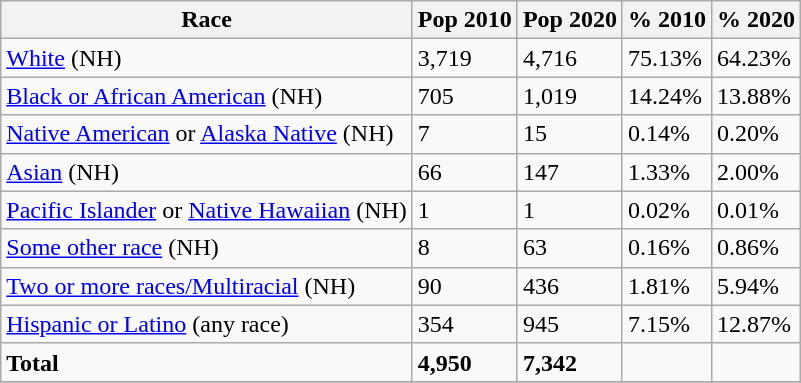<table class="wikitable">
<tr>
<th>Race</th>
<th>Pop 2010</th>
<th>Pop 2020</th>
<th>% 2010</th>
<th>% 2020</th>
</tr>
<tr>
<td><a href='#'>White</a> (NH)</td>
<td>3,719</td>
<td>4,716</td>
<td>75.13%</td>
<td>64.23%</td>
</tr>
<tr>
<td><a href='#'>Black or African American</a> (NH)</td>
<td>705</td>
<td>1,019</td>
<td>14.24%</td>
<td>13.88%</td>
</tr>
<tr>
<td><a href='#'>Native American</a> or <a href='#'>Alaska Native</a> (NH)</td>
<td>7</td>
<td>15</td>
<td>0.14%</td>
<td>0.20%</td>
</tr>
<tr>
<td><a href='#'>Asian</a> (NH)</td>
<td>66</td>
<td>147</td>
<td>1.33%</td>
<td>2.00%</td>
</tr>
<tr>
<td><a href='#'>Pacific Islander</a> or <a href='#'>Native Hawaiian</a> (NH)</td>
<td>1</td>
<td>1</td>
<td>0.02%</td>
<td>0.01%</td>
</tr>
<tr>
<td><a href='#'>Some other race</a> (NH)</td>
<td>8</td>
<td>63</td>
<td>0.16%</td>
<td>0.86%</td>
</tr>
<tr>
<td><a href='#'>Two or more races/Multiracial</a> (NH)</td>
<td>90</td>
<td>436</td>
<td>1.81%</td>
<td>5.94%</td>
</tr>
<tr>
<td><a href='#'>Hispanic or Latino</a> (any race)</td>
<td>354</td>
<td>945</td>
<td>7.15%</td>
<td>12.87%</td>
</tr>
<tr>
<td><strong>Total</strong></td>
<td><strong>4,950</strong></td>
<td><strong>7,342</strong></td>
<td></td>
<td></td>
</tr>
<tr>
</tr>
</table>
